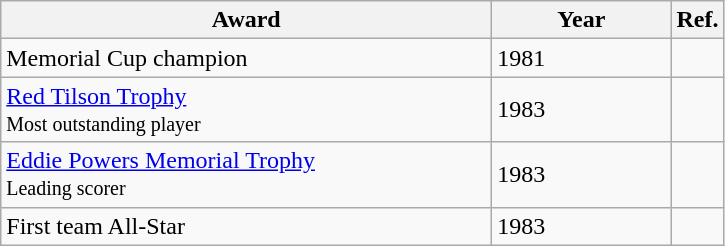<table class="wikitable">
<tr>
<th scope="col" style="width:20em">Award</th>
<th scope="col" style="width:7em">Year</th>
<th scope="col">Ref.</th>
</tr>
<tr>
<td>Memorial Cup champion</td>
<td>1981</td>
<td></td>
</tr>
<tr>
<td><a href='#'>Red Tilson Trophy</a><br><small>Most outstanding player</small></td>
<td>1983</td>
<td></td>
</tr>
<tr>
<td><a href='#'>Eddie Powers Memorial Trophy</a><br><small>Leading scorer</small></td>
<td>1983</td>
<td></td>
</tr>
<tr>
<td>First team All-Star</td>
<td>1983</td>
<td></td>
</tr>
</table>
